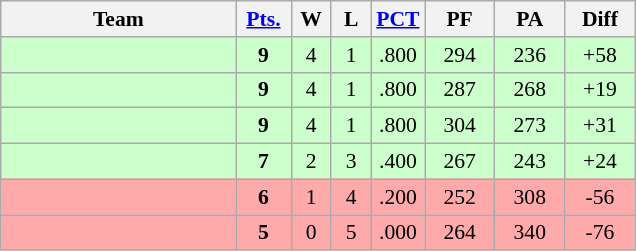<table class=wikitable style="font-size:90%;">
<tr align=center>
<th width=150px>Team</th>
<th width=30px><a href='#'>Pts.</a></th>
<th width=20px>W</th>
<th width=20px>L</th>
<th><a href='#'>PCT</a></th>
<th width=40px>PF</th>
<th width=40px>PA</th>
<th width=40px>Diff</th>
</tr>
<tr align=center bgcolor=#ccffcc>
<td align=left></td>
<td><strong>9</strong></td>
<td>4</td>
<td>1</td>
<td>.800</td>
<td>294</td>
<td>236</td>
<td>+58</td>
</tr>
<tr align=center bgcolor=#ccffcc>
<td align=left></td>
<td><strong>9</strong></td>
<td>4</td>
<td>1</td>
<td>.800</td>
<td>287</td>
<td>268</td>
<td>+19</td>
</tr>
<tr align=center bgcolor=#ccffcc>
<td align=left></td>
<td><strong>9</strong></td>
<td>4</td>
<td>1</td>
<td>.800</td>
<td>304</td>
<td>273</td>
<td>+31</td>
</tr>
<tr align=center bgcolor=#ccffcc>
<td align=left></td>
<td><strong>7</strong></td>
<td>2</td>
<td>3</td>
<td>.400</td>
<td>267</td>
<td>243</td>
<td>+24</td>
</tr>
<tr align=center bgcolor=#ffaaaa>
<td align=left></td>
<td><strong>6</strong></td>
<td>1</td>
<td>4</td>
<td>.200</td>
<td>252</td>
<td>308</td>
<td>-56</td>
</tr>
<tr align=center bgcolor=#ffaaaa>
<td align=left></td>
<td><strong>5</strong></td>
<td>0</td>
<td>5</td>
<td>.000</td>
<td>264</td>
<td>340</td>
<td>-76</td>
</tr>
</table>
